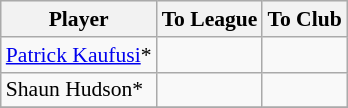<table class="wikitable" style="font-size:90%">
<tr bgcolor="#efefef">
<th width=" ">Player</th>
<th width=" ">To League</th>
<th width=" ">To Club</th>
</tr>
<tr>
<td> <a href='#'>Patrick Kaufusi</a>*</td>
<td></td>
<td></td>
</tr>
<tr>
<td> Shaun Hudson*</td>
<td></td>
<td></td>
</tr>
<tr>
</tr>
</table>
